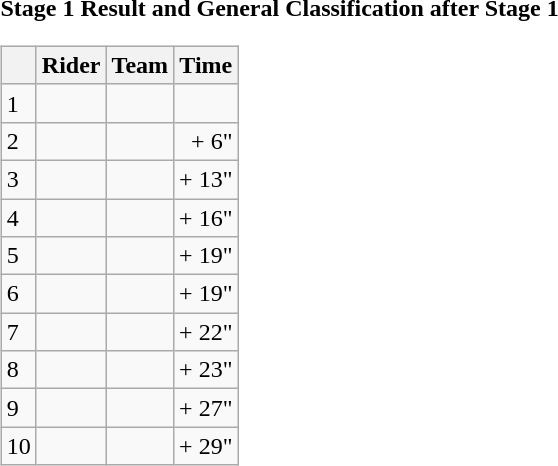<table>
<tr>
<td><strong>Stage 1 Result and General Classification after Stage 1</strong><br><table class="wikitable">
<tr>
<th></th>
<th>Rider</th>
<th>Team</th>
<th>Time</th>
</tr>
<tr>
<td>1</td>
<td> </td>
<td></td>
<td style="text-align:right;"></td>
</tr>
<tr>
<td>2</td>
<td></td>
<td></td>
<td style="text-align:right;">+ 6"</td>
</tr>
<tr>
<td>3</td>
<td></td>
<td></td>
<td style="text-align:right;">+ 13"</td>
</tr>
<tr>
<td>4</td>
<td> </td>
<td></td>
<td style="text-align:right;">+ 16"</td>
</tr>
<tr>
<td>5</td>
<td></td>
<td></td>
<td style="text-align:right;">+ 19"</td>
</tr>
<tr>
<td>6</td>
<td></td>
<td></td>
<td style="text-align:right;">+ 19"</td>
</tr>
<tr>
<td>7</td>
<td></td>
<td></td>
<td style="text-align:right;">+ 22"</td>
</tr>
<tr>
<td>8</td>
<td></td>
<td></td>
<td style="text-align:right;">+ 23"</td>
</tr>
<tr>
<td>9</td>
<td></td>
<td></td>
<td style="text-align:right;">+ 27"</td>
</tr>
<tr>
<td>10</td>
<td></td>
<td></td>
<td style="text-align:right;">+ 29"</td>
</tr>
</table>
</td>
</tr>
</table>
